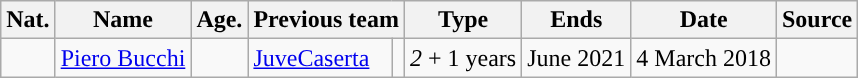<table class="wikitable sortable">
<tr>
<th>Nat.</th>
<th>Name</th>
<th>Age.</th>
<th colspan=2>Previous team</th>
<th>Type</th>
<th>Ends</th>
<th>Date</th>
<th>Source</th>
</tr>
<tr>
<td style="text-align: center;"></td>
<td><a href='#'>Piero Bucchi</a></td>
<td style="text-align: center;"></td>
<td><a href='#'>JuveCaserta</a></td>
<td style="text-align: center;"></td>
<td style="text-align: center;"><em>2</em> + 1 years</td>
<td>June 2021</td>
<td style="text-align: center;">4 March 2018</td>
<td style="text-align: center;"></td>
</tr>
</table>
